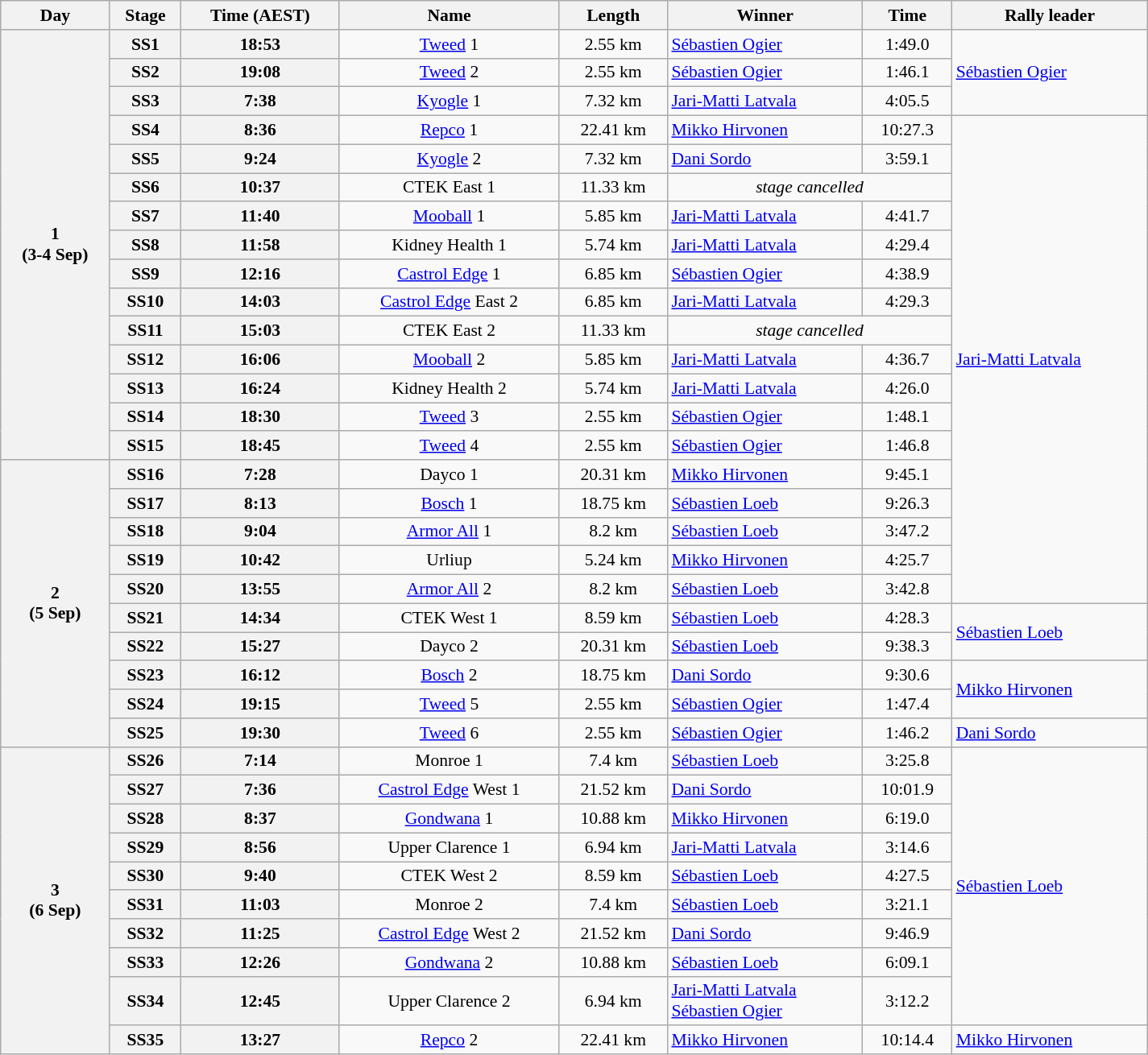<table class="wikitable" width=100% style="text-align: center; font-size: 90%; max-width: 950px;">
<tr>
<th>Day</th>
<th>Stage</th>
<th>Time (AEST)</th>
<th>Name</th>
<th>Length</th>
<th>Winner</th>
<th>Time</th>
<th>Rally leader</th>
</tr>
<tr>
<th rowspan="15">1<br>(3-4 Sep)</th>
<th>SS1</th>
<th>18:53</th>
<td><a href='#'>Tweed</a> 1</td>
<td>2.55 km</td>
<td align="left"> <a href='#'>Sébastien Ogier</a></td>
<td>1:49.0</td>
<td align="left" rowspan="3"> <a href='#'>Sébastien Ogier</a></td>
</tr>
<tr>
<th>SS2</th>
<th>19:08</th>
<td><a href='#'>Tweed</a> 2</td>
<td>2.55 km</td>
<td align="left"> <a href='#'>Sébastien Ogier</a></td>
<td>1:46.1</td>
</tr>
<tr>
<th>SS3</th>
<th>7:38</th>
<td><a href='#'>Kyogle</a> 1</td>
<td>7.32 km</td>
<td align="left"> <a href='#'>Jari-Matti Latvala</a></td>
<td>4:05.5</td>
</tr>
<tr>
<th>SS4</th>
<th>8:36</th>
<td><a href='#'>Repco</a> 1</td>
<td>22.41 km</td>
<td align="left"> <a href='#'>Mikko Hirvonen</a></td>
<td>10:27.3</td>
<td align="left" rowspan="17"> <a href='#'>Jari-Matti Latvala</a></td>
</tr>
<tr>
<th>SS5</th>
<th>9:24</th>
<td><a href='#'>Kyogle</a> 2</td>
<td>7.32 km</td>
<td align="left"> <a href='#'>Dani Sordo</a></td>
<td>3:59.1</td>
</tr>
<tr>
<th>SS6</th>
<th>10:37</th>
<td>CTEK East 1</td>
<td>11.33 km</td>
<td colspan="2"><em>stage cancelled</em></td>
</tr>
<tr>
<th>SS7</th>
<th>11:40</th>
<td><a href='#'>Mooball</a> 1</td>
<td>5.85 km</td>
<td align="left"> <a href='#'>Jari-Matti Latvala</a></td>
<td>4:41.7</td>
</tr>
<tr>
<th>SS8</th>
<th>11:58</th>
<td>Kidney Health 1</td>
<td>5.74 km</td>
<td align="left"> <a href='#'>Jari-Matti Latvala</a></td>
<td>4:29.4</td>
</tr>
<tr>
<th>SS9</th>
<th>12:16</th>
<td><a href='#'>Castrol Edge</a> 1</td>
<td>6.85 km</td>
<td align="left"> <a href='#'>Sébastien Ogier</a></td>
<td>4:38.9</td>
</tr>
<tr>
<th>SS10</th>
<th>14:03</th>
<td><a href='#'>Castrol Edge</a> East 2</td>
<td>6.85 km</td>
<td align="left"> <a href='#'>Jari-Matti Latvala</a></td>
<td>4:29.3</td>
</tr>
<tr>
<th>SS11</th>
<th>15:03</th>
<td>CTEK East 2</td>
<td>11.33 km</td>
<td colspan="2"><em>stage cancelled</em></td>
</tr>
<tr>
<th>SS12</th>
<th>16:06</th>
<td><a href='#'>Mooball</a> 2</td>
<td>5.85 km</td>
<td align="left"> <a href='#'>Jari-Matti Latvala</a></td>
<td>4:36.7</td>
</tr>
<tr>
<th>SS13</th>
<th>16:24</th>
<td>Kidney Health 2</td>
<td>5.74 km</td>
<td align="left"> <a href='#'>Jari-Matti Latvala</a></td>
<td>4:26.0</td>
</tr>
<tr>
<th>SS14</th>
<th>18:30</th>
<td><a href='#'>Tweed</a> 3</td>
<td>2.55 km</td>
<td align="left"> <a href='#'>Sébastien Ogier</a></td>
<td>1:48.1</td>
</tr>
<tr>
<th>SS15</th>
<th>18:45</th>
<td><a href='#'>Tweed</a> 4</td>
<td>2.55 km</td>
<td align="left"> <a href='#'>Sébastien Ogier</a></td>
<td>1:46.8</td>
</tr>
<tr>
<th rowspan="10">2<br>(5 Sep)</th>
<th>SS16</th>
<th>7:28</th>
<td>Dayco 1</td>
<td>20.31 km</td>
<td align="left"> <a href='#'>Mikko Hirvonen</a></td>
<td>9:45.1</td>
</tr>
<tr>
<th>SS17</th>
<th>8:13</th>
<td><a href='#'>Bosch</a> 1</td>
<td>18.75 km</td>
<td align="left"> <a href='#'>Sébastien Loeb</a></td>
<td>9:26.3</td>
</tr>
<tr>
<th>SS18</th>
<th>9:04</th>
<td><a href='#'>Armor All</a> 1</td>
<td>8.2 km</td>
<td align="left"> <a href='#'>Sébastien Loeb</a></td>
<td>3:47.2</td>
</tr>
<tr>
<th>SS19</th>
<th>10:42</th>
<td>Urliup</td>
<td>5.24 km</td>
<td align="left"> <a href='#'>Mikko Hirvonen</a></td>
<td>4:25.7</td>
</tr>
<tr>
<th>SS20</th>
<th>13:55</th>
<td><a href='#'>Armor All</a> 2</td>
<td>8.2 km</td>
<td align="left"> <a href='#'>Sébastien Loeb</a></td>
<td>3:42.8</td>
</tr>
<tr>
<th>SS21</th>
<th>14:34</th>
<td>CTEK West 1</td>
<td>8.59 km</td>
<td align="left"> <a href='#'>Sébastien Loeb</a></td>
<td>4:28.3</td>
<td align="left" rowspan="2"> <a href='#'>Sébastien Loeb</a></td>
</tr>
<tr>
<th>SS22</th>
<th>15:27</th>
<td>Dayco 2</td>
<td>20.31 km</td>
<td align="left"> <a href='#'>Sébastien Loeb</a></td>
<td>9:38.3</td>
</tr>
<tr>
<th>SS23</th>
<th>16:12</th>
<td><a href='#'>Bosch</a> 2</td>
<td>18.75 km</td>
<td align="left"> <a href='#'>Dani Sordo</a></td>
<td>9:30.6</td>
<td align="left" rowspan="2"> <a href='#'>Mikko Hirvonen</a></td>
</tr>
<tr>
<th>SS24</th>
<th>19:15</th>
<td><a href='#'>Tweed</a> 5</td>
<td>2.55 km</td>
<td align="left"> <a href='#'>Sébastien Ogier</a></td>
<td>1:47.4</td>
</tr>
<tr>
<th>SS25</th>
<th>19:30</th>
<td><a href='#'>Tweed</a> 6</td>
<td>2.55 km</td>
<td align="left"> <a href='#'>Sébastien Ogier</a></td>
<td>1:46.2</td>
<td align="left"> <a href='#'>Dani Sordo</a></td>
</tr>
<tr>
<th rowspan="10">3<br>(6 Sep)</th>
<th>SS26</th>
<th>7:14</th>
<td>Monroe 1</td>
<td>7.4 km</td>
<td align="left"> <a href='#'>Sébastien Loeb</a></td>
<td>3:25.8</td>
<td rowspan=9 align="left"> <a href='#'>Sébastien Loeb</a></td>
</tr>
<tr>
<th>SS27</th>
<th>7:36</th>
<td><a href='#'>Castrol Edge</a> West 1</td>
<td>21.52 km</td>
<td align="left"> <a href='#'>Dani Sordo</a></td>
<td>10:01.9</td>
</tr>
<tr>
<th>SS28</th>
<th>8:37</th>
<td><a href='#'>Gondwana</a> 1</td>
<td>10.88 km</td>
<td align="left"> <a href='#'>Mikko Hirvonen</a></td>
<td>6:19.0</td>
</tr>
<tr>
<th>SS29</th>
<th>8:56</th>
<td>Upper Clarence 1</td>
<td>6.94 km</td>
<td align="left"> <a href='#'>Jari-Matti Latvala</a></td>
<td>3:14.6</td>
</tr>
<tr>
<th>SS30</th>
<th>9:40</th>
<td>CTEK West 2</td>
<td>8.59 km</td>
<td align="left"> <a href='#'>Sébastien Loeb</a></td>
<td>4:27.5</td>
</tr>
<tr>
<th>SS31</th>
<th>11:03</th>
<td>Monroe 2</td>
<td>7.4 km</td>
<td align="left"> <a href='#'>Sébastien Loeb</a></td>
<td>3:21.1</td>
</tr>
<tr>
<th>SS32</th>
<th>11:25</th>
<td><a href='#'>Castrol Edge</a> West 2</td>
<td>21.52 km</td>
<td align="left"> <a href='#'>Dani Sordo</a></td>
<td>9:46.9</td>
</tr>
<tr>
<th>SS33</th>
<th>12:26</th>
<td><a href='#'>Gondwana</a> 2</td>
<td>10.88 km</td>
<td align="left"> <a href='#'>Sébastien Loeb</a></td>
<td>6:09.1</td>
</tr>
<tr>
<th>SS34</th>
<th>12:45</th>
<td>Upper Clarence 2</td>
<td>6.94 km</td>
<td align="left"> <a href='#'>Jari-Matti Latvala</a><br> <a href='#'>Sébastien Ogier</a></td>
<td>3:12.2</td>
</tr>
<tr>
<th>SS35</th>
<th>13:27</th>
<td><a href='#'>Repco</a> 2</td>
<td>22.41 km</td>
<td align="left"> <a href='#'>Mikko Hirvonen</a></td>
<td>10:14.4</td>
<td align="left"> <a href='#'>Mikko Hirvonen</a></td>
</tr>
</table>
